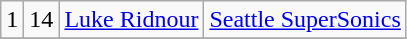<table class="wikitable">
<tr align="center">
<td>1</td>
<td>14</td>
<td><a href='#'>Luke Ridnour</a></td>
<td><a href='#'>Seattle SuperSonics</a></td>
</tr>
<tr align="center">
</tr>
</table>
